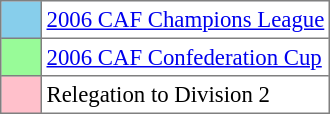<table bgcolor="#f7f8ff" cellpadding="3" cellspacing="0" border="1" style="font-size: 95%; border: gray solid 1px; border-collapse: collapse;text-align:center;">
<tr>
<td style="background: #87ceeb;" width="20"></td>
<td bgcolor="#ffffff" align="left"><a href='#'>2006 CAF Champions League</a></td>
</tr>
<tr>
<td style="background: #98fb98" width="20"></td>
<td bgcolor="#ffffff" align="left"><a href='#'>2006 CAF Confederation Cup</a></td>
</tr>
<tr>
<td style="background: #ffc0cb" width="20"></td>
<td bgcolor="#ffffff" align="left">Relegation to Division 2</td>
</tr>
</table>
